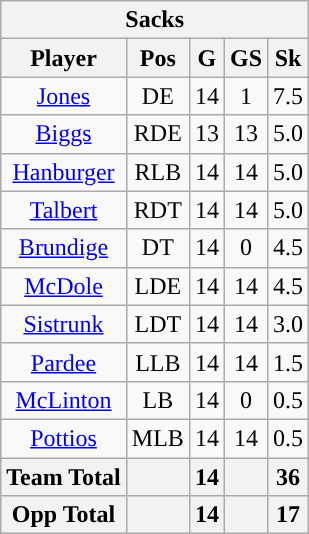<table class="wikitable" style="text-align:center">
<tr>
<th colspan="5">Sacks</th>
</tr>
<tr>
<th>Player</th>
<th>Pos</th>
<th>G</th>
<th>GS</th>
<th>Sk</th>
</tr>
<tr>
<td><a href='#'>Jones</a></td>
<td>DE</td>
<td>14</td>
<td>1</td>
<td>7.5</td>
</tr>
<tr>
<td><a href='#'>Biggs</a></td>
<td>RDE</td>
<td>13</td>
<td>13</td>
<td>5.0</td>
</tr>
<tr>
<td><a href='#'>Hanburger</a></td>
<td>RLB</td>
<td>14</td>
<td>14</td>
<td>5.0</td>
</tr>
<tr>
<td><a href='#'>Talbert</a></td>
<td>RDT</td>
<td>14</td>
<td>14</td>
<td>5.0</td>
</tr>
<tr>
<td><a href='#'>Brundige</a></td>
<td>DT</td>
<td>14</td>
<td>0</td>
<td>4.5</td>
</tr>
<tr>
<td><a href='#'>McDole</a></td>
<td>LDE</td>
<td>14</td>
<td>14</td>
<td>4.5</td>
</tr>
<tr>
<td><a href='#'>Sistrunk</a></td>
<td>LDT</td>
<td>14</td>
<td>14</td>
<td>3.0</td>
</tr>
<tr>
<td><a href='#'>Pardee</a></td>
<td>LLB</td>
<td>14</td>
<td>14</td>
<td>1.5</td>
</tr>
<tr>
<td><a href='#'>McLinton</a></td>
<td>LB</td>
<td>14</td>
<td>0</td>
<td>0.5</td>
</tr>
<tr>
<td><a href='#'>Pottios</a></td>
<td>MLB</td>
<td>14</td>
<td>14</td>
<td>0.5</td>
</tr>
<tr>
<th>Team Total</th>
<th></th>
<th>14</th>
<th></th>
<th>36</th>
</tr>
<tr>
<th>Opp Total</th>
<th></th>
<th>14</th>
<th></th>
<th>17</th>
</tr>
</table>
